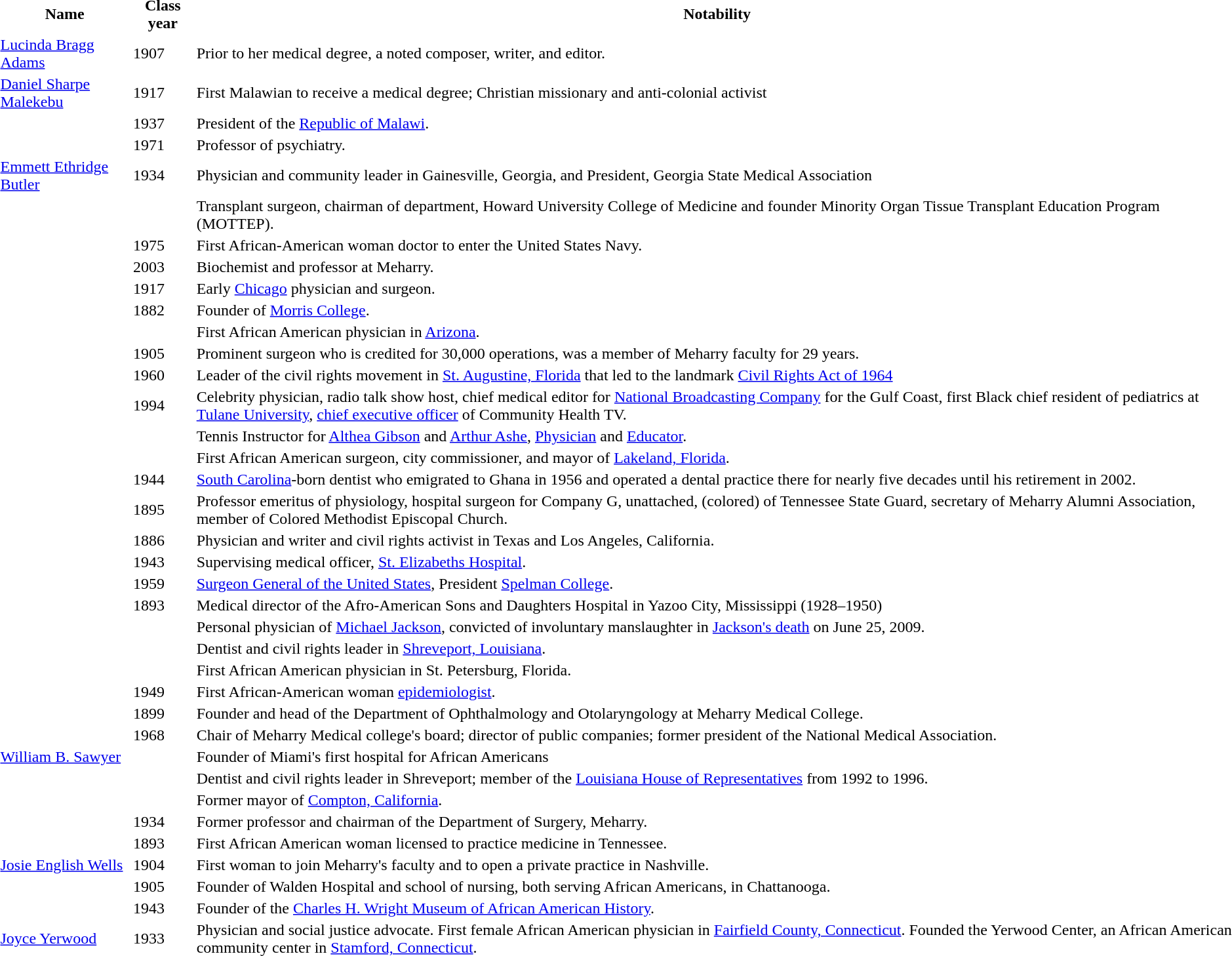<table>
<tr>
<th>Name</th>
<th>Class year</th>
<th>Notability</th>
</tr>
<tr>
<td><a href='#'>Lucinda Bragg Adams</a></td>
<td>1907</td>
<td>Prior to her medical degree, a noted composer, writer, and editor.</td>
</tr>
<tr>
<td><a href='#'>Daniel Sharpe Malekebu</a></td>
<td>1917</td>
<td>First Malawian to receive a medical degree; Christian missionary and anti-colonial activist</td>
</tr>
<tr>
<td></td>
<td>1937</td>
<td>President of the <a href='#'>Republic of Malawi</a>.</td>
</tr>
<tr>
<td></td>
<td>1971</td>
<td>Professor of psychiatry.</td>
</tr>
<tr>
<td><a href='#'>Emmett Ethridge Butler</a></td>
<td>1934</td>
<td>Physician and community leader in Gainesville, Georgia, and President, Georgia State Medical Association</td>
</tr>
<tr>
<td></td>
<td></td>
<td>Transplant surgeon, chairman of department, Howard University College of Medicine and founder Minority Organ Tissue Transplant Education Program (MOTTEP).</td>
</tr>
<tr>
<td></td>
<td>1975</td>
<td>First African-American woman doctor to enter the United States Navy.</td>
</tr>
<tr>
<td></td>
<td>2003</td>
<td>Biochemist and professor at Meharry.</td>
</tr>
<tr>
<td></td>
<td>1917</td>
<td>Early <a href='#'>Chicago</a> physician and surgeon.</td>
</tr>
<tr>
<td></td>
<td>1882</td>
<td>Founder of <a href='#'>Morris College</a>.</td>
</tr>
<tr>
<td></td>
<td></td>
<td>First African American physician in <a href='#'>Arizona</a>.</td>
</tr>
<tr>
<td></td>
<td>1905</td>
<td>Prominent surgeon who is credited for 30,000 operations, was a member of Meharry faculty for 29 years.</td>
</tr>
<tr>
<td></td>
<td>1960</td>
<td>Leader of the civil rights movement in <a href='#'>St. Augustine, Florida</a> that led to the landmark <a href='#'>Civil Rights Act of 1964</a></td>
</tr>
<tr>
<td></td>
<td>1994</td>
<td>Celebrity physician, radio talk show host, chief medical editor for <a href='#'>National Broadcasting Company</a> for the Gulf Coast, first Black chief resident of pediatrics at <a href='#'>Tulane University</a>, <a href='#'>chief executive officer</a> of Community Health TV.</td>
</tr>
<tr>
<td></td>
<td></td>
<td>Tennis Instructor for <a href='#'>Althea Gibson</a> and <a href='#'>Arthur Ashe</a>, <a href='#'>Physician</a> and <a href='#'>Educator</a>.</td>
</tr>
<tr>
<td></td>
<td></td>
<td>First African American surgeon, city commissioner, and mayor of <a href='#'>Lakeland, Florida</a>.</td>
</tr>
<tr>
<td></td>
<td>1944</td>
<td><a href='#'>South Carolina</a>-born dentist who emigrated to Ghana in 1956 and operated a dental practice there for nearly five decades until his retirement in 2002.</td>
</tr>
<tr>
<td></td>
<td>1895</td>
<td>Professor emeritus of physiology, hospital surgeon for Company G, unattached, (colored) of Tennessee State Guard, secretary of Meharry Alumni Association, member of Colored Methodist Episcopal  Church.</td>
</tr>
<tr>
<td></td>
<td>1886</td>
<td>Physician and writer and civil rights activist in Texas and Los Angeles, California.</td>
</tr>
<tr>
<td></td>
<td>1943</td>
<td>Supervising medical officer, <a href='#'>St. Elizabeths Hospital</a>.</td>
</tr>
<tr>
<td></td>
<td>1959</td>
<td><a href='#'>Surgeon General of the United States</a>, President <a href='#'>Spelman College</a>.</td>
</tr>
<tr>
<td></td>
<td>1893</td>
<td>Medical director of the Afro-American Sons and Daughters Hospital in Yazoo City, Mississippi (1928–1950)</td>
</tr>
<tr>
<td></td>
<td></td>
<td>Personal physician of <a href='#'>Michael Jackson</a>, convicted of involuntary manslaughter in <a href='#'>Jackson's death</a> on June 25, 2009.</td>
</tr>
<tr>
<td></td>
<td></td>
<td>Dentist and civil rights leader in <a href='#'>Shreveport, Louisiana</a>.</td>
</tr>
<tr>
<td></td>
<td></td>
<td>First African American physician in St. Petersburg, Florida.</td>
</tr>
<tr>
<td></td>
<td>1949</td>
<td>First African-American woman <a href='#'>epidemiologist</a>.</td>
</tr>
<tr>
<td></td>
<td>1899</td>
<td>Founder and head of the Department of Ophthalmology and Otolaryngology at Meharry Medical College.</td>
</tr>
<tr>
<td></td>
<td>1968</td>
<td>Chair of Meharry Medical college's board; director of public companies; former president of the National Medical Association.</td>
</tr>
<tr>
<td><a href='#'>William B. Sawyer</a></td>
<td></td>
<td>Founder of Miami's first hospital for African Americans</td>
</tr>
<tr>
<td></td>
<td></td>
<td>Dentist and civil rights leader in Shreveport; member of the <a href='#'>Louisiana House of Representatives</a> from 1992 to 1996.</td>
</tr>
<tr>
<td></td>
<td></td>
<td>Former mayor of <a href='#'>Compton, California</a>.</td>
</tr>
<tr>
<td></td>
<td>1934</td>
<td>Former professor and chairman of the Department of Surgery, Meharry.</td>
</tr>
<tr>
<td></td>
<td>1893</td>
<td>First African American woman licensed to practice medicine in Tennessee.</td>
</tr>
<tr>
<td><a href='#'>Josie English Wells</a></td>
<td>1904</td>
<td>First woman to join Meharry's faculty and to open a private practice in Nashville.</td>
</tr>
<tr>
<td></td>
<td>1905</td>
<td>Founder of Walden Hospital and school of nursing, both serving African Americans, in Chattanooga.</td>
</tr>
<tr>
<td></td>
<td>1943</td>
<td>Founder of the <a href='#'>Charles H. Wright Museum of African American History</a>.</td>
</tr>
<tr>
<td><a href='#'>Joyce Yerwood</a></td>
<td>1933</td>
<td>Physician and social justice advocate. First female African American physician in <a href='#'>Fairfield County, Connecticut</a>. Founded the Yerwood Center, an African American community center in <a href='#'>Stamford, Connecticut</a>.</td>
</tr>
</table>
